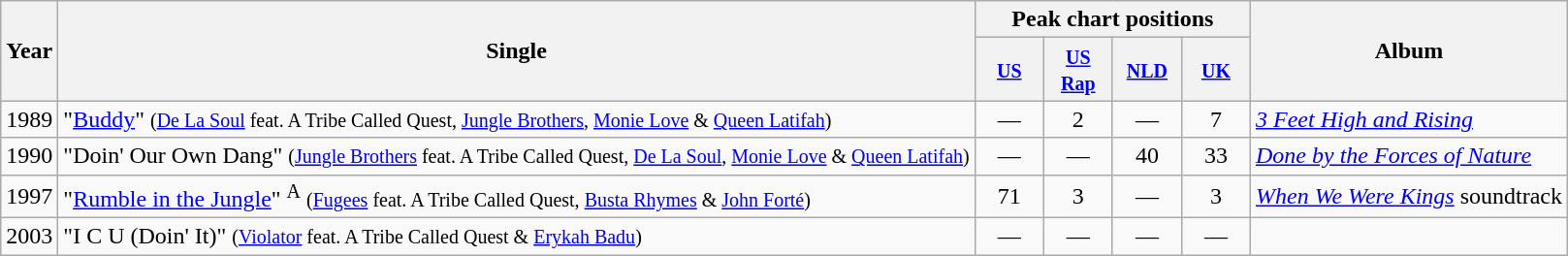<table class="wikitable">
<tr>
<th rowspan="2">Year</th>
<th rowspan="2">Single</th>
<th colspan="4">Peak chart positions</th>
<th rowspan="2">Album</th>
</tr>
<tr>
<th align="center" width="40"><small><a href='#'>US</a></small></th>
<th align="center" width="40"><small><a href='#'>US Rap</a></small></th>
<th align="center" width="40"><small><a href='#'>NLD</a></small></th>
<th align="center" width="40"><small><a href='#'>UK</a></small></th>
</tr>
<tr>
<td>1989</td>
<td>"<a href='#'>Buddy</a>" <small>(<a href='#'>De La Soul</a> feat. A Tribe Called Quest, <a href='#'>Jungle Brothers</a>, <a href='#'>Monie Love</a> & <a href='#'>Queen Latifah</a>)</small></td>
<td align="center">—</td>
<td align="center">2</td>
<td align="center">—</td>
<td align="center">7</td>
<td><em><a href='#'>3 Feet High and Rising</a></em></td>
</tr>
<tr>
<td>1990</td>
<td>"Doin' Our Own Dang" <small>(<a href='#'>Jungle Brothers</a> feat. A Tribe Called Quest, <a href='#'>De La Soul</a>, <a href='#'>Monie Love</a> & <a href='#'>Queen Latifah</a>)</small></td>
<td align="center">—</td>
<td align="center">—</td>
<td align="center">40</td>
<td align="center">33</td>
<td><em><a href='#'>Done by the Forces of Nature</a></em></td>
</tr>
<tr>
<td>1997</td>
<td>"<a href='#'>Rumble in the Jungle</a>" <sup>A</sup> <small>(<a href='#'>Fugees</a> feat. A Tribe Called Quest, <a href='#'>Busta Rhymes</a> & <a href='#'>John Forté</a>)</small></td>
<td align="center">71</td>
<td align="center">3</td>
<td align="center">—</td>
<td align="center">3</td>
<td><em><a href='#'>When We Were Kings</a></em> soundtrack</td>
</tr>
<tr>
<td>2003</td>
<td>"I C U (Doin' It)" <small>(<a href='#'>Violator</a> feat. A Tribe Called Quest & <a href='#'>Erykah Badu</a>)</small></td>
<td align="center">—</td>
<td align="center">—</td>
<td align="center">—</td>
<td align="center">—</td>
<td></td>
</tr>
</table>
